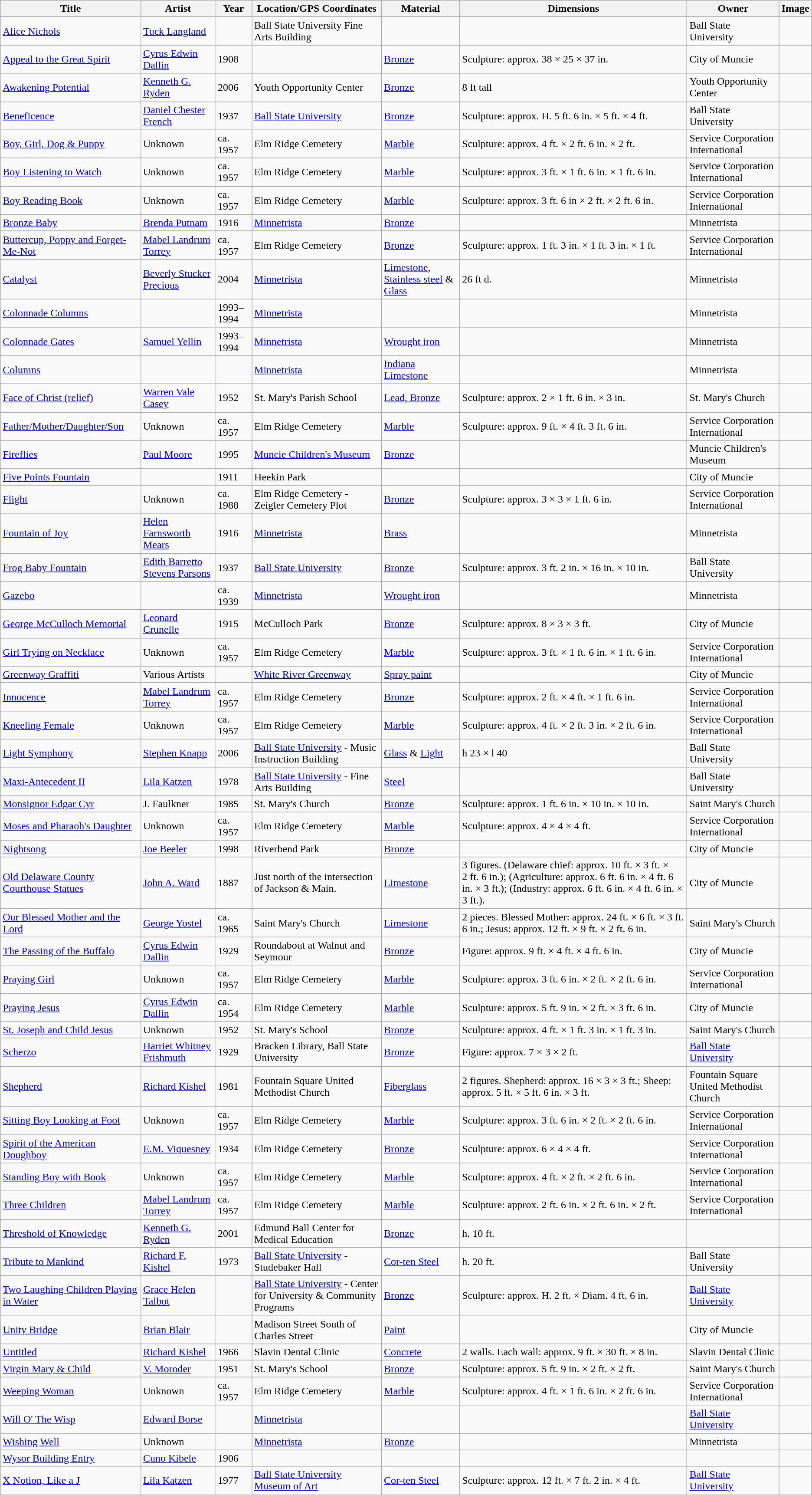<table class="wikitable sortable">
<tr>
<th>Title</th>
<th>Artist</th>
<th>Year</th>
<th>Location/GPS Coordinates</th>
<th>Material</th>
<th>Dimensions</th>
<th>Owner</th>
<th>Image</th>
</tr>
<tr>
<td><a href='#'>Alice Nichols</a></td>
<td><a href='#'>Tuck Langland</a></td>
<td></td>
<td>Ball State University Fine Arts Building</td>
<td></td>
<td></td>
<td>Ball State University</td>
<td></td>
</tr>
<tr>
<td><a href='#'>Appeal to the Great Spirit</a></td>
<td><a href='#'>Cyrus Edwin Dallin</a></td>
<td>1908</td>
<td></td>
<td><a href='#'>Bronze</a></td>
<td>Sculpture: approx. 38 × 25 × 37 in.</td>
<td>City of Muncie</td>
<td></td>
</tr>
<tr>
<td><a href='#'>Awakening Potential</a></td>
<td><a href='#'>Kenneth G. Ryden</a></td>
<td>2006</td>
<td>Youth Opportunity Center</td>
<td><a href='#'>Bronze</a></td>
<td>8 ft tall</td>
<td>Youth Opportunity Center</td>
<td></td>
</tr>
<tr>
<td><a href='#'>Beneficence</a></td>
<td><a href='#'>Daniel Chester French</a></td>
<td>1937</td>
<td><a href='#'>Ball State University</a> </td>
<td><a href='#'>Bronze</a></td>
<td>Sculpture: approx. H. 5 ft. 6 in. × 5 ft. × 4 ft.</td>
<td>Ball State University</td>
<td></td>
</tr>
<tr>
<td><a href='#'>Boy, Girl, Dog & Puppy</a></td>
<td>Unknown</td>
<td>ca. 1957</td>
<td>Elm Ridge Cemetery</td>
<td><a href='#'>Marble</a></td>
<td>Sculpture: approx. 4 ft. × 2 ft. 6 in. × 2 ft.</td>
<td>Service Corporation International</td>
<td></td>
</tr>
<tr>
<td><a href='#'>Boy Listening to Watch</a></td>
<td>Unknown</td>
<td>ca. 1957</td>
<td>Elm Ridge Cemetery</td>
<td><a href='#'>Marble</a></td>
<td>Sculpture: approx. 3 ft. × 1 ft. 6 in. × 1 ft. 6 in.</td>
<td>Service Corporation International</td>
<td></td>
</tr>
<tr>
<td><a href='#'>Boy Reading Book</a></td>
<td>Unknown</td>
<td>ca. 1957</td>
<td>Elm Ridge Cemetery</td>
<td><a href='#'>Marble</a></td>
<td>Sculpture: approx. 3 ft. 6 in × 2 ft. × 2 ft. 6 in.</td>
<td>Service Corporation International</td>
<td></td>
</tr>
<tr>
<td><a href='#'>Bronze Baby</a></td>
<td><a href='#'>Brenda Putnam</a></td>
<td>1916</td>
<td><a href='#'>Minnetrista</a></td>
<td><a href='#'>Bronze</a></td>
<td></td>
<td>Minnetrista</td>
<td></td>
</tr>
<tr>
<td><a href='#'>Buttercup, Poppy and Forget-Me-Not</a></td>
<td><a href='#'>Mabel Landrum Torrey</a></td>
<td>ca. 1957</td>
<td>Elm Ridge Cemetery</td>
<td><a href='#'>Bronze</a></td>
<td>Sculpture: approx. 1 ft. 3 in. × 1 ft. 3 in. × 1 ft.</td>
<td>Service Corporation International</td>
<td></td>
</tr>
<tr>
<td><a href='#'>Catalyst</a></td>
<td><a href='#'>Beverly Stucker Precious</a></td>
<td>2004</td>
<td><a href='#'>Minnetrista</a> </td>
<td><a href='#'>Limestone</a>, <a href='#'>Stainless steel</a> & <a href='#'>Glass</a></td>
<td>26 ft d.</td>
<td>Minnetrista</td>
<td></td>
</tr>
<tr>
<td><a href='#'>Colonnade Columns</a></td>
<td></td>
<td>1993–1994</td>
<td><a href='#'>Minnetrista</a></td>
<td></td>
<td></td>
<td>Minnetrista</td>
<td></td>
</tr>
<tr>
<td><a href='#'>Colonnade Gates</a></td>
<td><a href='#'>Samuel Yellin</a></td>
<td>1993–1994</td>
<td><a href='#'>Minnetrista</a></td>
<td><a href='#'>Wrought iron</a></td>
<td></td>
<td>Minnetrista</td>
<td></td>
</tr>
<tr>
<td><a href='#'>Columns</a></td>
<td></td>
<td></td>
<td><a href='#'>Minnetrista</a> </td>
<td><a href='#'>Indiana Limestone</a></td>
<td></td>
<td>Minnetrista</td>
<td></td>
</tr>
<tr>
<td><a href='#'>Face of Christ (relief)</a></td>
<td><a href='#'>Warren Vale Casey</a></td>
<td>1952</td>
<td>St. Mary's Parish School</td>
<td><a href='#'>Lead, Bronze</a></td>
<td>Sculpture: approx. 2 × 1 ft. 6 in. × 3 in.</td>
<td>St. Mary's Church</td>
<td></td>
</tr>
<tr>
<td><a href='#'>Father/Mother/Daughter/Son</a></td>
<td>Unknown</td>
<td>ca. 1957</td>
<td>Elm Ridge Cemetery</td>
<td><a href='#'>Marble</a></td>
<td>Sculpture: approx. 9 ft. × 4 ft. 3 ft. 6 in.</td>
<td>Service Corporation International</td>
<td></td>
</tr>
<tr>
<td><a href='#'>Fireflies</a></td>
<td><a href='#'>Paul Moore</a></td>
<td>1995</td>
<td><a href='#'>Muncie Children's Museum</a></td>
<td><a href='#'>Bronze</a></td>
<td></td>
<td>Muncie Children's Museum</td>
<td></td>
</tr>
<tr>
<td><a href='#'>Five Points Fountain</a></td>
<td></td>
<td>1911</td>
<td>Heekin Park </td>
<td></td>
<td></td>
<td>City of Muncie</td>
<td></td>
</tr>
<tr>
<td><a href='#'>Flight</a></td>
<td>Unknown</td>
<td>ca. 1988</td>
<td>Elm Ridge Cemetery - Zeigler Cemetery Plot</td>
<td><a href='#'>Bronze</a></td>
<td>Sculpture: approx. 3 × 3 × 1 ft. 6 in.</td>
<td>Service Corporation International</td>
<td></td>
</tr>
<tr>
<td><a href='#'>Fountain of Joy</a></td>
<td><a href='#'>Helen Farnsworth Mears</a></td>
<td>1916</td>
<td><a href='#'>Minnetrista</a></td>
<td><a href='#'>Brass</a></td>
<td></td>
<td>Minnetrista</td>
<td></td>
</tr>
<tr>
<td><a href='#'>Frog Baby Fountain</a></td>
<td><a href='#'>Edith Barretto Stevens Parsons</a></td>
<td>1937</td>
<td><a href='#'>Ball State University</a> </td>
<td><a href='#'>Bronze</a></td>
<td>Sculpture: approx. 3 ft. 2 in. × 16 in. × 10 in.</td>
<td>Ball State University</td>
<td></td>
</tr>
<tr>
<td><a href='#'>Gazebo</a></td>
<td></td>
<td>ca. 1939</td>
<td><a href='#'>Minnetrista</a></td>
<td><a href='#'>Wrought iron</a></td>
<td></td>
<td>Minnetrista</td>
<td></td>
</tr>
<tr>
<td><a href='#'>George McCulloch Memorial</a></td>
<td><a href='#'>Leonard Crunelle</a></td>
<td>1915</td>
<td>McCulloch Park</td>
<td><a href='#'>Bronze</a></td>
<td>Sculpture: approx. 8 × 3 × 3 ft.</td>
<td>City of Muncie</td>
<td></td>
</tr>
<tr>
<td><a href='#'>Girl Trying on Necklace</a></td>
<td>Unknown</td>
<td>ca. 1957</td>
<td>Elm Ridge Cemetery</td>
<td><a href='#'>Marble</a></td>
<td>Sculpture: approx. 3 ft. × 1 ft. 6 in. × 1 ft. 6 in.</td>
<td>Service Corporation International</td>
<td></td>
</tr>
<tr>
<td><a href='#'>Greenway Graffiti</a></td>
<td>Various Artists</td>
<td></td>
<td><a href='#'>White River Greenway</a></td>
<td><a href='#'>Spray paint</a></td>
<td></td>
<td>City of Muncie</td>
<td></td>
</tr>
<tr>
<td><a href='#'>Innocence</a></td>
<td><a href='#'>Mabel Landrum Torrey</a></td>
<td>ca. 1957</td>
<td>Elm Ridge Cemetery</td>
<td><a href='#'>Bronze</a></td>
<td>Sculpture: approx. 2 ft. × 4 ft. × 1 ft. 6 in.</td>
<td>Service Corporation International</td>
<td></td>
</tr>
<tr>
<td><a href='#'>Kneeling Female</a></td>
<td>Unknown</td>
<td>ca. 1957</td>
<td>Elm Ridge Cemetery</td>
<td><a href='#'>Marble</a></td>
<td>Sculpture: approx. 4 ft. × 2 ft. 3 in. × 2 ft. 6 in.</td>
<td>Service Corporation International</td>
<td></td>
</tr>
<tr>
<td><a href='#'>Light Symphony</a></td>
<td><a href='#'>Stephen Knapp</a></td>
<td>2006</td>
<td><a href='#'>Ball State University</a> - Music Instruction Building</td>
<td><a href='#'>Glass</a> & <a href='#'>Light</a></td>
<td>h 23 × l 40</td>
<td>Ball State University</td>
<td></td>
</tr>
<tr>
<td><a href='#'>Maxi-Antecedent II</a></td>
<td><a href='#'>Lila Katzen</a></td>
<td>1978</td>
<td><a href='#'>Ball State University</a> - Fine Arts Building</td>
<td><a href='#'>Steel</a></td>
<td></td>
<td>Ball State University</td>
<td></td>
</tr>
<tr>
<td><a href='#'>Monsignor Edgar Cyr</a></td>
<td>J. Faulkner</td>
<td>1985</td>
<td>St. Mary's Church</td>
<td><a href='#'>Bronze</a></td>
<td>Sculpture: approx. 1 ft. 6 in. × 10 in. × 10 in.</td>
<td>Saint Mary's Church</td>
<td></td>
</tr>
<tr>
<td><a href='#'>Moses and Pharaoh's Daughter</a></td>
<td>Unknown</td>
<td>ca. 1957</td>
<td>Elm Ridge Cemetery</td>
<td><a href='#'>Marble</a></td>
<td>Sculpture: approx. 4 × 4 × 4 ft.</td>
<td>Service Corporation International</td>
<td></td>
</tr>
<tr>
<td><a href='#'>Nightsong</a></td>
<td><a href='#'>Joe Beeler</a></td>
<td>1998</td>
<td>Riverbend Park</td>
<td><a href='#'>Bronze</a></td>
<td></td>
<td>City of Muncie</td>
<td></td>
</tr>
<tr>
<td><a href='#'>Old Delaware County Courthouse Statues</a></td>
<td><a href='#'>John A. Ward</a></td>
<td>1887</td>
<td>Just north of the intersection of Jackson & Main.</td>
<td><a href='#'>Limestone</a></td>
<td>3 figures. (Delaware chief: approx. 10 ft. × 3 ft. × 2 ft. 6 in.); (Agriculture: approx. 6 ft. 6 in. × 4 ft. 6 in. × 3 ft.); (Industry: approx. 6 ft. 6 in. × 4 ft. 6 in. × 3 ft.).</td>
<td>City of Muncie</td>
<td></td>
</tr>
<tr>
<td><a href='#'>Our Blessed Mother and the Lord</a></td>
<td><a href='#'>George Yostel</a></td>
<td>ca. 1965</td>
<td>Saint Mary's Church </td>
<td><a href='#'>Limestone</a></td>
<td>2 pieces. Blessed Mother: approx. 24 ft. × 6 ft. × 3 ft. 6 in.; Jesus: approx. 12 ft. × 9 ft. × 2 ft. 6 in.</td>
<td>Saint Mary's Church</td>
<td></td>
</tr>
<tr>
<td><a href='#'>The Passing of the Buffalo</a></td>
<td><a href='#'>Cyrus Edwin Dallin</a></td>
<td>1929</td>
<td>Roundabout at Walnut and Seymour</td>
<td><a href='#'>Bronze</a></td>
<td>Figure: approx. 9 ft. × 4 ft. × 4 ft. 6 in.</td>
<td>City of Muncie</td>
<td></td>
</tr>
<tr>
<td><a href='#'>Praying Girl</a></td>
<td>Unknown</td>
<td>ca. 1957</td>
<td>Elm Ridge Cemetery</td>
<td><a href='#'>Marble</a></td>
<td>Sculpture: approx. 3 ft. 6 in. × 2 ft. × 2 ft. 6 in.</td>
<td>Service Corporation International</td>
<td></td>
</tr>
<tr>
<td><a href='#'>Praying Jesus</a></td>
<td><a href='#'>Cyrus Edwin Dallin</a></td>
<td>ca. 1954</td>
<td>Elm Ridge Cemetery</td>
<td><a href='#'>Marble</a></td>
<td>Sculpture: approx. 5 ft. 9 in. × 2 ft. × 3 ft. 6 in.</td>
<td>City of Muncie</td>
<td></td>
</tr>
<tr>
<td><a href='#'>St. Joseph and Child Jesus</a></td>
<td>Unknown</td>
<td>1952</td>
<td>St. Mary's School</td>
<td><a href='#'>Bronze</a></td>
<td>Sculpture: approx. 4 ft. × 1 ft. 3 in. × 1 ft. 3 in.</td>
<td>Saint Mary's Church</td>
<td></td>
</tr>
<tr>
<td><a href='#'>Scherzo</a></td>
<td><a href='#'>Harriet Whitney Frishmuth</a></td>
<td>1929</td>
<td>Bracken Library, Ball State University</td>
<td><a href='#'>Bronze</a></td>
<td>Figure: approx. 7 × 3 × 2 ft.</td>
<td><a href='#'>Ball State University</a></td>
<td></td>
</tr>
<tr>
<td><a href='#'>Shepherd</a></td>
<td><a href='#'>Richard Kishel</a></td>
<td>1981</td>
<td>Fountain Square United Methodist Church </td>
<td><a href='#'>Fiberglass</a></td>
<td>2 figures. Shepherd: approx. 16 × 3 × 3 ft.; Sheep: approx. 5 ft. × 5 ft. 6 in. × 3 ft.</td>
<td>Fountain Square United Methodist Church</td>
<td></td>
</tr>
<tr>
<td><a href='#'>Sitting Boy Looking at Foot</a></td>
<td>Unknown</td>
<td>ca. 1957</td>
<td>Elm Ridge Cemetery</td>
<td><a href='#'>Marble</a></td>
<td>Sculpture: approx. 3 ft. 6 in. × 2 ft. × 2 ft. 6 in.</td>
<td>Service Corporation International</td>
<td></td>
</tr>
<tr>
<td><a href='#'>Spirit of the American Doughboy</a></td>
<td><a href='#'>E.M. Viquesney</a></td>
<td>1934</td>
<td>Elm Ridge Cemetery</td>
<td><a href='#'>Bronze</a></td>
<td>Sculpture: approx. 6 × 4 × 4 ft.</td>
<td>Service Corporation International</td>
<td></td>
</tr>
<tr>
<td><a href='#'>Standing Boy with Book</a></td>
<td>Unknown</td>
<td>ca. 1957</td>
<td>Elm Ridge Cemetery</td>
<td><a href='#'>Marble</a></td>
<td>Sculpture: approx. 4 ft. × 2 ft. × 2 ft. 6 in.</td>
<td>Service Corporation International</td>
<td></td>
</tr>
<tr>
<td><a href='#'>Three Children</a></td>
<td><a href='#'>Mabel Landrum Torrey</a></td>
<td>ca. 1957</td>
<td>Elm Ridge Cemetery</td>
<td><a href='#'>Marble</a></td>
<td>Sculpture: approx. 2 ft. 6 in. × 2 ft. 6 in. × 2 ft.</td>
<td>Service Corporation International</td>
<td></td>
</tr>
<tr>
<td><a href='#'>Threshold of Knowledge</a></td>
<td><a href='#'>Kenneth G. Ryden</a></td>
<td>2001</td>
<td>Edmund Ball Center for Medical Education</td>
<td><a href='#'>Bronze</a></td>
<td>h. 10 ft.</td>
<td></td>
<td></td>
</tr>
<tr>
<td><a href='#'>Tribute to Mankind</a></td>
<td><a href='#'>Richard F. Kishel</a></td>
<td>1973</td>
<td><a href='#'>Ball State University</a> - Studebaker Hall</td>
<td><a href='#'>Cor-ten Steel</a></td>
<td>h. 20 ft.</td>
<td>Ball State University</td>
<td></td>
</tr>
<tr>
<td><a href='#'>Two Laughing Children Playing in Water</a></td>
<td><a href='#'>Grace Helen Talbot</a></td>
<td></td>
<td><a href='#'>Ball State University</a> - Center for University & Community Programs</td>
<td><a href='#'>Bronze</a></td>
<td>Sculpture: approx. H. 2 ft. × Diam. 4 ft. 6 in.</td>
<td><a href='#'>Ball State University</a></td>
<td></td>
</tr>
<tr>
<td><a href='#'>Unity Bridge</a></td>
<td><a href='#'>Brian Blair</a></td>
<td></td>
<td>Madison Street South of Charles Street</td>
<td><a href='#'>Paint</a></td>
<td></td>
<td>City of Muncie</td>
<td></td>
</tr>
<tr>
<td><a href='#'>Untitled</a></td>
<td><a href='#'>Richard Kishel</a></td>
<td>1966</td>
<td>Slavin Dental Clinic</td>
<td><a href='#'>Concrete</a></td>
<td>2 walls. Each wall: approx. 9 ft. × 30 ft. × 8 in.</td>
<td>Slavin Dental Clinic</td>
<td></td>
</tr>
<tr>
<td><a href='#'>Virgin Mary & Child</a></td>
<td><a href='#'>V. Moroder</a></td>
<td>1951</td>
<td>St. Mary's School</td>
<td><a href='#'>Bronze</a></td>
<td>Sculpture: approx. 5 ft. 9 in. × 2 ft. × 2 ft.</td>
<td>Saint Mary's Church</td>
<td></td>
</tr>
<tr>
<td><a href='#'>Weeping Woman</a></td>
<td>Unknown</td>
<td>ca. 1957</td>
<td>Elm Ridge Cemetery</td>
<td><a href='#'>Marble</a></td>
<td>Sculpture: approx. 4 ft. × 1 ft. 6 in. × 2 ft. 6 in.</td>
<td>Service Corporation International</td>
<td></td>
</tr>
<tr>
<td><a href='#'>Will O' The Wisp</a></td>
<td><a href='#'>Edward Borse</a></td>
<td></td>
<td><a href='#'>Minnetrista</a></td>
<td></td>
<td></td>
<td><a href='#'>Ball State University</a></td>
<td></td>
</tr>
<tr>
<td><a href='#'>Wishing Well</a></td>
<td>Unknown</td>
<td></td>
<td><a href='#'>Minnetrista</a></td>
<td><a href='#'>Bronze</a></td>
<td></td>
<td>Minnetrista</td>
<td></td>
</tr>
<tr>
<td><a href='#'>Wysor Building Entry</a></td>
<td><a href='#'>Cuno Kibele</a></td>
<td>1906</td>
<td></td>
<td></td>
<td></td>
<td></td>
<td></td>
</tr>
<tr>
<td><a href='#'>X Notion, Like a J</a></td>
<td><a href='#'>Lila Katzen</a></td>
<td>1977</td>
<td><a href='#'>Ball State University Museum of Art</a></td>
<td><a href='#'>Cor-ten Steel</a></td>
<td>Sculpture: approx. 12 ft. × 7 ft. 2 in. × 4 ft.</td>
<td><a href='#'>Ball State University</a></td>
<td></td>
</tr>
<tr>
</tr>
</table>
